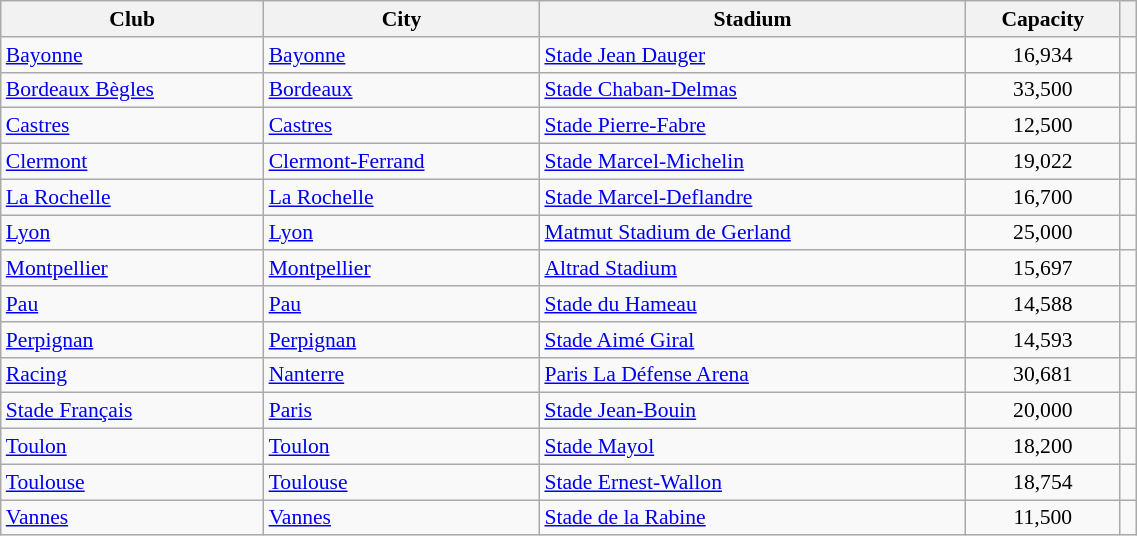<table class='wikitable sortable' style='font-size:90%; width:60%'>
<tr>
<th>Club</th>
<th>City</th>
<th>Stadium</th>
<th>Capacity</th>
<th></th>
</tr>
<tr>
<td><a href='#'>Bayonne</a></td>
<td><a href='#'>Bayonne</a></td>
<td><a href='#'>Stade Jean Dauger</a></td>
<td align=center>16,934</td>
<td></td>
</tr>
<tr>
<td><a href='#'>Bordeaux Bègles</a></td>
<td><a href='#'>Bordeaux</a></td>
<td><a href='#'>Stade Chaban-Delmas</a></td>
<td align=center>33,500</td>
<td></td>
</tr>
<tr>
<td><a href='#'>Castres</a></td>
<td><a href='#'>Castres</a></td>
<td><a href='#'>Stade Pierre-Fabre</a></td>
<td align=center>12,500</td>
<td></td>
</tr>
<tr>
<td><a href='#'>Clermont</a></td>
<td><a href='#'>Clermont-Ferrand</a></td>
<td><a href='#'>Stade Marcel-Michelin</a></td>
<td align=center>19,022</td>
<td></td>
</tr>
<tr>
<td><a href='#'>La Rochelle</a></td>
<td><a href='#'>La Rochelle</a></td>
<td><a href='#'>Stade Marcel-Deflandre</a></td>
<td align=center>16,700</td>
<td></td>
</tr>
<tr>
<td><a href='#'>Lyon</a></td>
<td><a href='#'>Lyon</a></td>
<td><a href='#'>Matmut Stadium de Gerland</a></td>
<td align=center>25,000</td>
<td></td>
</tr>
<tr>
<td><a href='#'>Montpellier</a></td>
<td><a href='#'>Montpellier</a></td>
<td><a href='#'>Altrad Stadium</a></td>
<td align=center>15,697</td>
<td></td>
</tr>
<tr>
<td><a href='#'>Pau</a></td>
<td><a href='#'>Pau</a></td>
<td><a href='#'>Stade du Hameau</a></td>
<td align=center>14,588</td>
<td></td>
</tr>
<tr>
<td><a href='#'>Perpignan</a></td>
<td><a href='#'>Perpignan</a></td>
<td><a href='#'>Stade Aimé Giral</a></td>
<td align=center>14,593</td>
<td></td>
</tr>
<tr>
<td><a href='#'>Racing</a></td>
<td><a href='#'>Nanterre</a></td>
<td><a href='#'>Paris La Défense Arena</a></td>
<td align=center>30,681</td>
<td></td>
</tr>
<tr>
<td><a href='#'>Stade Français</a></td>
<td><a href='#'>Paris</a></td>
<td><a href='#'>Stade Jean-Bouin</a></td>
<td align=center>20,000</td>
<td></td>
</tr>
<tr>
<td><a href='#'>Toulon</a></td>
<td><a href='#'>Toulon</a></td>
<td><a href='#'>Stade Mayol</a></td>
<td align=center>18,200</td>
<td></td>
</tr>
<tr>
<td><a href='#'>Toulouse</a></td>
<td><a href='#'>Toulouse</a></td>
<td><a href='#'>Stade Ernest-Wallon</a></td>
<td align=center>18,754</td>
<td></td>
</tr>
<tr>
<td><a href='#'>Vannes</a></td>
<td><a href='#'>Vannes</a></td>
<td><a href='#'>Stade de la Rabine</a></td>
<td align=center>11,500</td>
<td></td>
</tr>
</table>
